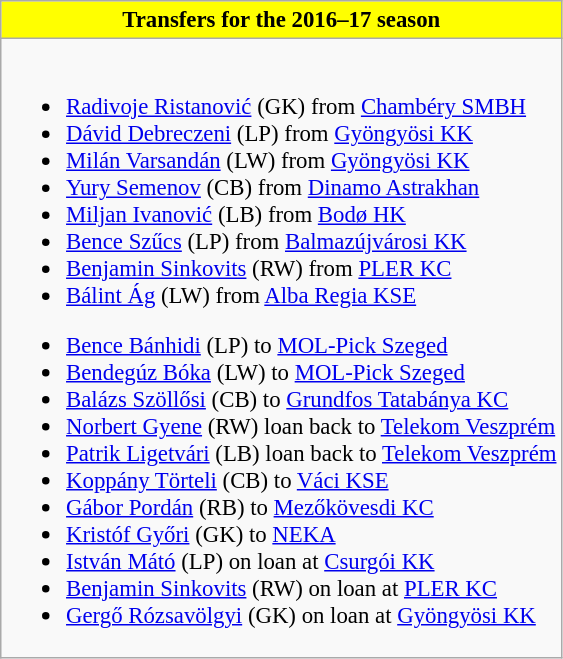<table class="wikitable collapsible collapsed" style="font-size:95%">
<tr>
<th style="color:black; background:yellow"><strong>Transfers for the 2016–17 season</strong></th>
</tr>
<tr>
<td><br>
<ul><li> <a href='#'>Radivoje Ristanović</a> (GK) from  <a href='#'>Chambéry SMBH</a></li><li> <a href='#'>Dávid Debreczeni</a> (LP) from  <a href='#'>Gyöngyösi KK</a></li><li> <a href='#'>Milán Varsandán</a> (LW) from  <a href='#'>Gyöngyösi KK</a></li><li> <a href='#'>Yury Semenov</a> (CB) from  <a href='#'>Dinamo Astrakhan</a></li><li> <a href='#'>Miljan Ivanović</a> (LB) from  <a href='#'>Bodø HK</a></li><li> <a href='#'>Bence Szűcs</a> (LP) from  <a href='#'>Balmazújvárosi KK</a></li><li> <a href='#'>Benjamin Sinkovits</a> (RW) from  <a href='#'>PLER KC</a></li><li> <a href='#'>Bálint Ág</a> (LW) from  <a href='#'>Alba Regia KSE</a></li></ul><ul><li> <a href='#'>Bence Bánhidi</a> (LP) to  <a href='#'>MOL-Pick Szeged</a></li><li> <a href='#'>Bendegúz Bóka</a> (LW) to  <a href='#'>MOL-Pick Szeged</a></li><li> <a href='#'>Balázs Szöllősi</a> (CB) to  <a href='#'>Grundfos Tatabánya KC</a></li><li> <a href='#'>Norbert Gyene</a>  (RW) loan back to  <a href='#'>Telekom Veszprém</a></li><li> <a href='#'>Patrik Ligetvári</a> (LB) loan back to  <a href='#'>Telekom Veszprém</a></li><li> <a href='#'>Koppány Törteli</a> (CB) to  <a href='#'>Váci KSE</a></li><li> <a href='#'>Gábor Pordán</a> (RB) to  <a href='#'>Mezőkövesdi KC</a></li><li> <a href='#'>Kristóf Győri</a> (GK) to  <a href='#'>NEKA</a></li><li> <a href='#'>István Mátó</a> (LP) on loan at  <a href='#'>Csurgói KK</a></li><li> <a href='#'>Benjamin Sinkovits</a> (RW) on loan at  <a href='#'>PLER KC</a></li><li> <a href='#'>Gergő Rózsavölgyi</a> (GK) on loan at  <a href='#'>Gyöngyösi KK</a></li></ul></td>
</tr>
</table>
